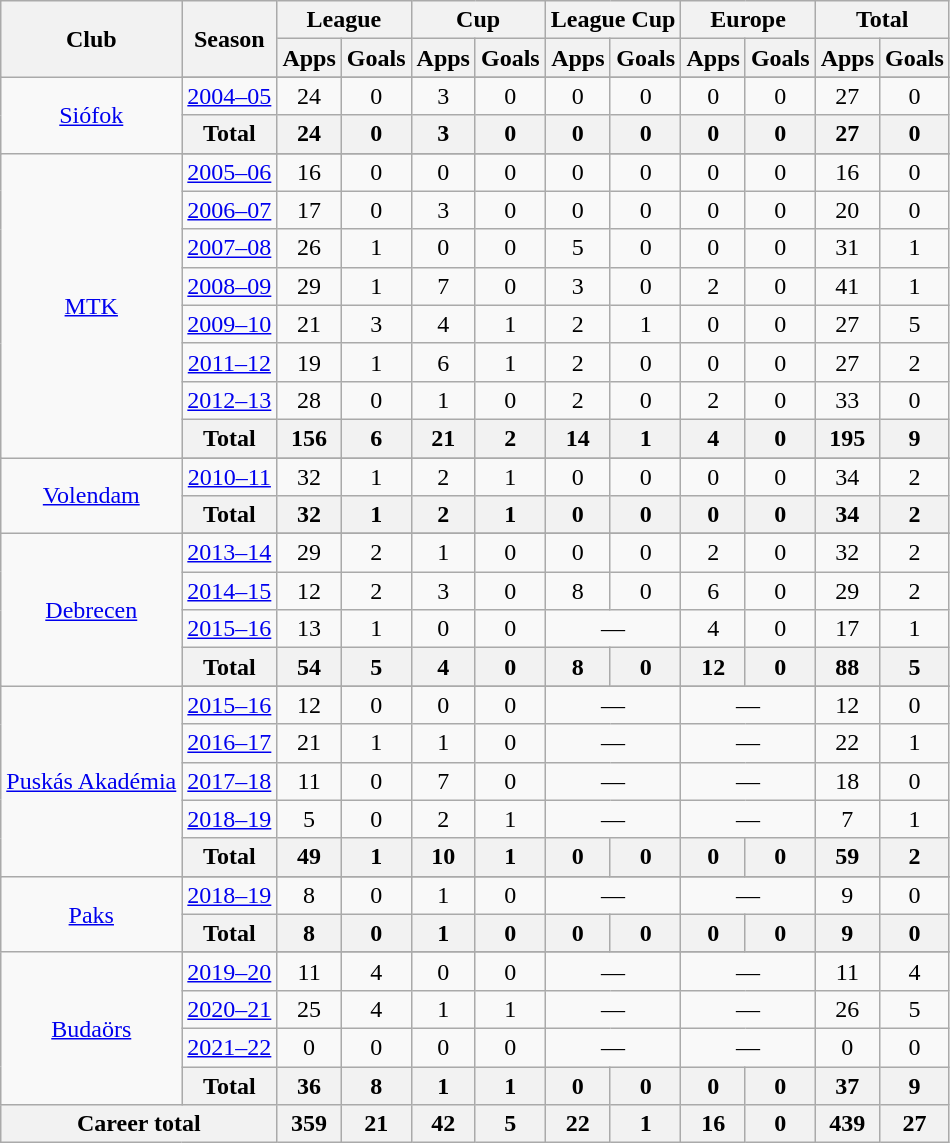<table class="wikitable" style="text-align: center;">
<tr>
<th rowspan="2">Club</th>
<th rowspan="2">Season</th>
<th colspan="2">League</th>
<th colspan="2">Cup</th>
<th colspan="2">League Cup</th>
<th colspan="2">Europe</th>
<th colspan="2">Total</th>
</tr>
<tr>
<th>Apps</th>
<th>Goals</th>
<th>Apps</th>
<th>Goals</th>
<th>Apps</th>
<th>Goals</th>
<th>Apps</th>
<th>Goals</th>
<th>Apps</th>
<th>Goals</th>
</tr>
<tr>
<td rowspan="3"><a href='#'>Siófok</a></td>
</tr>
<tr>
<td><a href='#'>2004–05</a></td>
<td>24</td>
<td>0</td>
<td>3</td>
<td>0</td>
<td>0</td>
<td>0</td>
<td>0</td>
<td>0</td>
<td>27</td>
<td>0</td>
</tr>
<tr>
<th>Total</th>
<th>24</th>
<th>0</th>
<th>3</th>
<th>0</th>
<th>0</th>
<th>0</th>
<th>0</th>
<th>0</th>
<th>27</th>
<th>0</th>
</tr>
<tr>
<td rowspan="9"><a href='#'>MTK</a></td>
</tr>
<tr>
<td><a href='#'>2005–06</a></td>
<td>16</td>
<td>0</td>
<td>0</td>
<td>0</td>
<td>0</td>
<td>0</td>
<td>0</td>
<td>0</td>
<td>16</td>
<td>0</td>
</tr>
<tr>
<td><a href='#'>2006–07</a></td>
<td>17</td>
<td>0</td>
<td>3</td>
<td>0</td>
<td>0</td>
<td>0</td>
<td>0</td>
<td>0</td>
<td>20</td>
<td>0</td>
</tr>
<tr>
<td><a href='#'>2007–08</a></td>
<td>26</td>
<td>1</td>
<td>0</td>
<td>0</td>
<td>5</td>
<td>0</td>
<td>0</td>
<td>0</td>
<td>31</td>
<td>1</td>
</tr>
<tr>
<td><a href='#'>2008–09</a></td>
<td>29</td>
<td>1</td>
<td>7</td>
<td>0</td>
<td>3</td>
<td>0</td>
<td>2</td>
<td>0</td>
<td>41</td>
<td>1</td>
</tr>
<tr>
<td><a href='#'>2009–10</a></td>
<td>21</td>
<td>3</td>
<td>4</td>
<td>1</td>
<td>2</td>
<td>1</td>
<td>0</td>
<td>0</td>
<td>27</td>
<td>5</td>
</tr>
<tr>
<td><a href='#'>2011–12</a></td>
<td>19</td>
<td>1</td>
<td>6</td>
<td>1</td>
<td>2</td>
<td>0</td>
<td>0</td>
<td>0</td>
<td>27</td>
<td>2</td>
</tr>
<tr>
<td><a href='#'>2012–13</a></td>
<td>28</td>
<td>0</td>
<td>1</td>
<td>0</td>
<td>2</td>
<td>0</td>
<td>2</td>
<td>0</td>
<td>33</td>
<td>0</td>
</tr>
<tr>
<th>Total</th>
<th>156</th>
<th>6</th>
<th>21</th>
<th>2</th>
<th>14</th>
<th>1</th>
<th>4</th>
<th>0</th>
<th>195</th>
<th>9</th>
</tr>
<tr>
<td rowspan="3"><a href='#'>Volendam</a></td>
</tr>
<tr>
<td><a href='#'>2010–11</a></td>
<td>32</td>
<td>1</td>
<td>2</td>
<td>1</td>
<td>0</td>
<td>0</td>
<td>0</td>
<td>0</td>
<td>34</td>
<td>2</td>
</tr>
<tr>
<th>Total</th>
<th>32</th>
<th>1</th>
<th>2</th>
<th>1</th>
<th>0</th>
<th>0</th>
<th>0</th>
<th>0</th>
<th>34</th>
<th>2</th>
</tr>
<tr>
<td rowspan="5"><a href='#'>Debrecen</a></td>
</tr>
<tr>
<td><a href='#'>2013–14</a></td>
<td>29</td>
<td>2</td>
<td>1</td>
<td>0</td>
<td>0</td>
<td>0</td>
<td>2</td>
<td>0</td>
<td>32</td>
<td>2</td>
</tr>
<tr>
<td><a href='#'>2014–15</a></td>
<td>12</td>
<td>2</td>
<td>3</td>
<td>0</td>
<td>8</td>
<td>0</td>
<td>6</td>
<td>0</td>
<td>29</td>
<td>2</td>
</tr>
<tr>
<td><a href='#'>2015–16</a></td>
<td>13</td>
<td>1</td>
<td>0</td>
<td>0</td>
<td colspan="2">—</td>
<td>4</td>
<td>0</td>
<td>17</td>
<td>1</td>
</tr>
<tr>
<th>Total</th>
<th>54</th>
<th>5</th>
<th>4</th>
<th>0</th>
<th>8</th>
<th>0</th>
<th>12</th>
<th>0</th>
<th>88</th>
<th>5</th>
</tr>
<tr>
<td rowspan="6"><a href='#'>Puskás Akadémia</a></td>
</tr>
<tr>
<td><a href='#'>2015–16</a></td>
<td>12</td>
<td>0</td>
<td>0</td>
<td>0</td>
<td colspan="2">—</td>
<td colspan="2">—</td>
<td>12</td>
<td>0</td>
</tr>
<tr>
<td><a href='#'>2016–17</a></td>
<td>21</td>
<td>1</td>
<td>1</td>
<td>0</td>
<td colspan="2">—</td>
<td colspan="2">—</td>
<td>22</td>
<td>1</td>
</tr>
<tr>
<td><a href='#'>2017–18</a></td>
<td>11</td>
<td>0</td>
<td>7</td>
<td>0</td>
<td colspan="2">—</td>
<td colspan="2">—</td>
<td>18</td>
<td>0</td>
</tr>
<tr>
<td><a href='#'>2018–19</a></td>
<td>5</td>
<td>0</td>
<td>2</td>
<td>1</td>
<td colspan="2">—</td>
<td colspan="2">—</td>
<td>7</td>
<td>1</td>
</tr>
<tr>
<th>Total</th>
<th>49</th>
<th>1</th>
<th>10</th>
<th>1</th>
<th>0</th>
<th>0</th>
<th>0</th>
<th>0</th>
<th>59</th>
<th>2</th>
</tr>
<tr>
<td rowspan="3"><a href='#'>Paks</a></td>
</tr>
<tr>
<td><a href='#'>2018–19</a></td>
<td>8</td>
<td>0</td>
<td>1</td>
<td>0</td>
<td colspan="2">—</td>
<td colspan="2">—</td>
<td>9</td>
<td>0</td>
</tr>
<tr>
<th>Total</th>
<th>8</th>
<th>0</th>
<th>1</th>
<th>0</th>
<th>0</th>
<th>0</th>
<th>0</th>
<th>0</th>
<th>9</th>
<th>0</th>
</tr>
<tr>
<td rowspan="5"><a href='#'>Budaörs</a></td>
</tr>
<tr>
<td><a href='#'>2019–20</a></td>
<td>11</td>
<td>4</td>
<td>0</td>
<td>0</td>
<td colspan="2">—</td>
<td colspan="2">—</td>
<td>11</td>
<td>4</td>
</tr>
<tr>
<td><a href='#'>2020–21</a></td>
<td>25</td>
<td>4</td>
<td>1</td>
<td>1</td>
<td colspan="2">—</td>
<td colspan="2">—</td>
<td>26</td>
<td>5</td>
</tr>
<tr>
<td><a href='#'>2021–22</a></td>
<td>0</td>
<td>0</td>
<td>0</td>
<td>0</td>
<td colspan="2">—</td>
<td colspan="2">—</td>
<td>0</td>
<td>0</td>
</tr>
<tr>
<th>Total</th>
<th>36</th>
<th>8</th>
<th>1</th>
<th>1</th>
<th>0</th>
<th>0</th>
<th>0</th>
<th>0</th>
<th>37</th>
<th>9</th>
</tr>
<tr>
<th colspan="2">Career total</th>
<th>359</th>
<th>21</th>
<th>42</th>
<th>5</th>
<th>22</th>
<th>1</th>
<th>16</th>
<th>0</th>
<th>439</th>
<th>27</th>
</tr>
</table>
